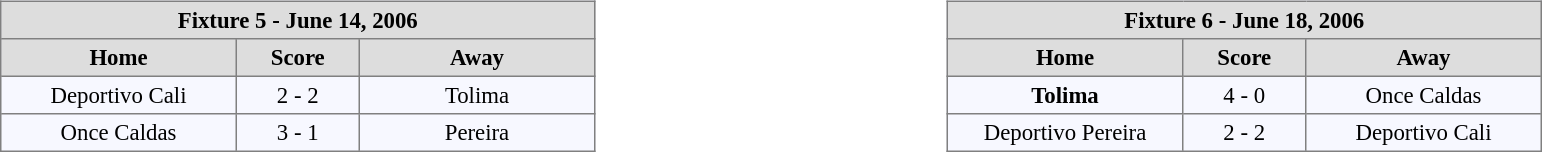<table width=100%>
<tr>
<td valign=top width=50% align=left><br><table align=center bgcolor="#f7f8ff" cellpadding="3" cellspacing="0" border="1" style="font-size: 95%; border: gray solid 1px; border-collapse: collapse;">
<tr align=center bgcolor=#DDDDDD style="color:black;">
<th colspan=3 align=center>Fixture 5 - June 14, 2006</th>
</tr>
<tr align=center bgcolor=#DDDDDD style="color:black;">
<th width="150">Home</th>
<th width="75">Score</th>
<th width="150">Away</th>
</tr>
<tr align=center>
<td>Deportivo Cali</td>
<td>2 - 2</td>
<td>Tolima</td>
</tr>
<tr align=center>
<td>Once Caldas</td>
<td>3 - 1</td>
<td>Pereira</td>
</tr>
</table>
</td>
<td valign=top width=50% align=left><br><table align=center bgcolor="#f7f8ff" cellpadding="3" cellspacing="0" border="1" style="font-size: 95%; border: gray solid 1px; border-collapse: collapse;">
<tr align=center bgcolor=#DDDDDD style="color:black;">
<th colspan=3 align=center>Fixture 6 - June 18, 2006</th>
</tr>
<tr align=center bgcolor=#DDDDDD style="color:black;">
<th width="150">Home</th>
<th width="75">Score</th>
<th width="150">Away</th>
</tr>
<tr align=center>
<td><strong>Tolima</strong></td>
<td>4 - 0</td>
<td>Once Caldas</td>
</tr>
<tr align=center>
<td>Deportivo Pereira</td>
<td>2 - 2</td>
<td>Deportivo Cali</td>
</tr>
</table>
</td>
</tr>
</table>
